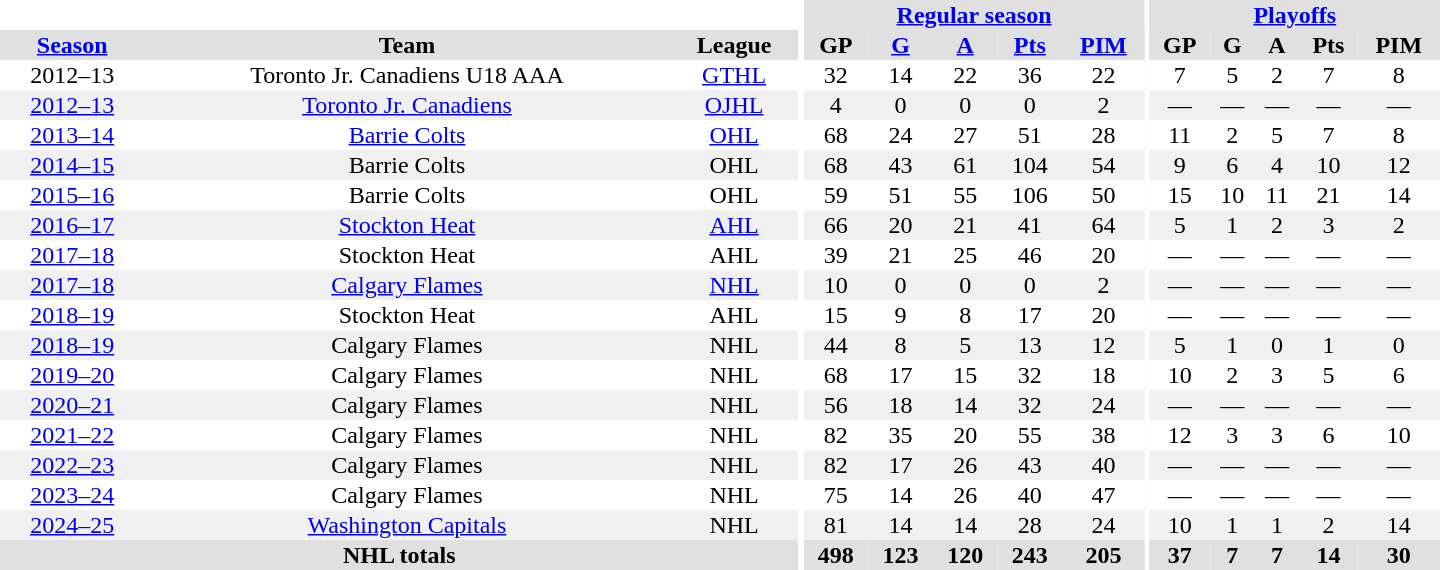<table border="0" cellpadding="1" cellspacing="0" style="text-align:center; width:60em">
<tr bgcolor="#e0e0e0">
<th colspan="3" bgcolor="#ffffff"></th>
<th rowspan="99" bgcolor="#ffffff"></th>
<th colspan="5"><a href='#'>Regular season</a></th>
<th rowspan="99" bgcolor="#ffffff"></th>
<th colspan="5"><a href='#'>Playoffs</a></th>
</tr>
<tr bgcolor="#e0e0e0">
<th><a href='#'>Season</a></th>
<th>Team</th>
<th>League</th>
<th>GP</th>
<th><a href='#'>G</a></th>
<th><a href='#'>A</a></th>
<th><a href='#'>Pts</a></th>
<th><a href='#'>PIM</a></th>
<th>GP</th>
<th>G</th>
<th>A</th>
<th>Pts</th>
<th>PIM</th>
</tr>
<tr>
<td>2012–13</td>
<td>Toronto Jr. Canadiens U18 AAA</td>
<td><a href='#'>GTHL</a></td>
<td>32</td>
<td>14</td>
<td>22</td>
<td>36</td>
<td>22</td>
<td>7</td>
<td>5</td>
<td>2</td>
<td>7</td>
<td>8</td>
</tr>
<tr bgcolor="#f0f0f0">
<td><a href='#'>2012–13</a></td>
<td><a href='#'>Toronto Jr. Canadiens</a></td>
<td><a href='#'>OJHL</a></td>
<td>4</td>
<td>0</td>
<td>0</td>
<td>0</td>
<td>2</td>
<td>—</td>
<td>—</td>
<td>—</td>
<td>—</td>
<td>—</td>
</tr>
<tr>
<td><a href='#'>2013–14</a></td>
<td><a href='#'>Barrie Colts</a></td>
<td><a href='#'>OHL</a></td>
<td>68</td>
<td>24</td>
<td>27</td>
<td>51</td>
<td>28</td>
<td>11</td>
<td>2</td>
<td>5</td>
<td>7</td>
<td>8</td>
</tr>
<tr bgcolor="#f0f0f0">
<td><a href='#'>2014–15</a></td>
<td>Barrie Colts</td>
<td>OHL</td>
<td>68</td>
<td>43</td>
<td>61</td>
<td>104</td>
<td>54</td>
<td>9</td>
<td>6</td>
<td>4</td>
<td>10</td>
<td>12</td>
</tr>
<tr>
<td><a href='#'>2015–16</a></td>
<td>Barrie Colts</td>
<td>OHL</td>
<td>59</td>
<td>51</td>
<td>55</td>
<td>106</td>
<td>50</td>
<td>15</td>
<td>10</td>
<td>11</td>
<td>21</td>
<td>14</td>
</tr>
<tr bgcolor="#f0f0f0">
<td><a href='#'>2016–17</a></td>
<td><a href='#'>Stockton Heat</a></td>
<td><a href='#'>AHL</a></td>
<td>66</td>
<td>20</td>
<td>21</td>
<td>41</td>
<td>64</td>
<td>5</td>
<td>1</td>
<td>2</td>
<td>3</td>
<td>2</td>
</tr>
<tr>
<td><a href='#'>2017–18</a></td>
<td>Stockton Heat</td>
<td>AHL</td>
<td>39</td>
<td>21</td>
<td>25</td>
<td>46</td>
<td>20</td>
<td>—</td>
<td>—</td>
<td>—</td>
<td>—</td>
<td>—</td>
</tr>
<tr bgcolor="#f0f0f0">
<td><a href='#'>2017–18</a></td>
<td><a href='#'>Calgary Flames</a></td>
<td><a href='#'>NHL</a></td>
<td>10</td>
<td>0</td>
<td>0</td>
<td>0</td>
<td>2</td>
<td>—</td>
<td>—</td>
<td>—</td>
<td>—</td>
<td>—</td>
</tr>
<tr>
<td><a href='#'>2018–19</a></td>
<td>Stockton Heat</td>
<td>AHL</td>
<td>15</td>
<td>9</td>
<td>8</td>
<td>17</td>
<td>20</td>
<td>—</td>
<td>—</td>
<td>—</td>
<td>—</td>
<td>—</td>
</tr>
<tr bgcolor="#f0f0f0">
<td><a href='#'>2018–19</a></td>
<td>Calgary Flames</td>
<td>NHL</td>
<td>44</td>
<td>8</td>
<td>5</td>
<td>13</td>
<td>12</td>
<td>5</td>
<td>1</td>
<td>0</td>
<td>1</td>
<td>0</td>
</tr>
<tr>
<td><a href='#'>2019–20</a></td>
<td>Calgary Flames</td>
<td>NHL</td>
<td>68</td>
<td>17</td>
<td>15</td>
<td>32</td>
<td>18</td>
<td>10</td>
<td>2</td>
<td>3</td>
<td>5</td>
<td>6</td>
</tr>
<tr bgcolor="#f0f0f0">
<td><a href='#'>2020–21</a></td>
<td>Calgary Flames</td>
<td>NHL</td>
<td>56</td>
<td>18</td>
<td>14</td>
<td>32</td>
<td>24</td>
<td>—</td>
<td>—</td>
<td>—</td>
<td>—</td>
<td>—</td>
</tr>
<tr>
<td><a href='#'>2021–22</a></td>
<td>Calgary Flames</td>
<td>NHL</td>
<td>82</td>
<td>35</td>
<td>20</td>
<td>55</td>
<td>38</td>
<td>12</td>
<td>3</td>
<td>3</td>
<td>6</td>
<td>10</td>
</tr>
<tr bgcolor="#f0f0f0">
<td><a href='#'>2022–23</a></td>
<td>Calgary Flames</td>
<td>NHL</td>
<td>82</td>
<td>17</td>
<td>26</td>
<td>43</td>
<td>40</td>
<td>—</td>
<td>—</td>
<td>—</td>
<td>—</td>
<td>—</td>
</tr>
<tr>
<td><a href='#'>2023–24</a></td>
<td>Calgary Flames</td>
<td>NHL</td>
<td>75</td>
<td>14</td>
<td>26</td>
<td>40</td>
<td>47</td>
<td>—</td>
<td>—</td>
<td>—</td>
<td>—</td>
<td>—</td>
</tr>
<tr bgcolor="#f0f0f0">
<td><a href='#'>2024–25</a></td>
<td><a href='#'>Washington Capitals</a></td>
<td>NHL</td>
<td>81</td>
<td>14</td>
<td>14</td>
<td>28</td>
<td>24</td>
<td>10</td>
<td>1</td>
<td>1</td>
<td>2</td>
<td>14</td>
</tr>
<tr bgcolor="#e0e0e0">
<th colspan="3">NHL totals</th>
<th>498</th>
<th>123</th>
<th>120</th>
<th>243</th>
<th>205</th>
<th>37</th>
<th>7</th>
<th>7</th>
<th>14</th>
<th>30</th>
</tr>
</table>
